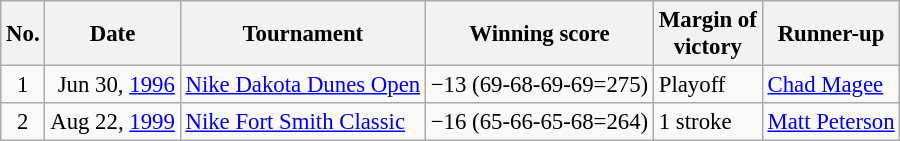<table class="wikitable" style="font-size:95%;">
<tr>
<th>No.</th>
<th>Date</th>
<th>Tournament</th>
<th>Winning score</th>
<th>Margin of<br>victory</th>
<th>Runner-up</th>
</tr>
<tr>
<td align=center>1</td>
<td align=right>Jun 30, <a href='#'>1996</a></td>
<td><a href='#'>Nike Dakota Dunes Open</a></td>
<td>−13 (69-68-69-69=275)</td>
<td>Playoff</td>
<td> <a href='#'>Chad Magee</a></td>
</tr>
<tr>
<td align=center>2</td>
<td align=right>Aug 22, <a href='#'>1999</a></td>
<td><a href='#'>Nike Fort Smith Classic</a></td>
<td>−16 (65-66-65-68=264)</td>
<td>1 stroke</td>
<td> <a href='#'>Matt Peterson</a></td>
</tr>
</table>
